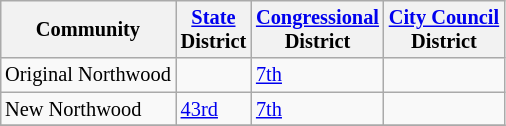<table class="wikitable" style="margin: 1em; font-size: 85%" align="center">
<tr>
<th>Community</th>
<th><a href='#'>State</a><br>District</th>
<th><a href='#'>Congressional</a><br>District</th>
<th><a href='#'>City Council</a><br>District</th>
</tr>
<tr>
<td>Original Northwood</td>
<td></td>
<td><a href='#'>7th</a></td>
<td></td>
</tr>
<tr>
<td>New Northwood</td>
<td><a href='#'>43rd</a></td>
<td><a href='#'>7th</a></td>
<td></td>
</tr>
<tr>
</tr>
</table>
